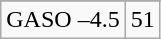<table class="wikitable">
<tr align="center">
</tr>
<tr align="center">
<td>GASO –4.5</td>
<td>51</td>
</tr>
</table>
